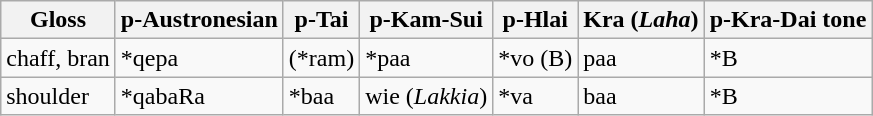<table class="wikitable">
<tr>
<th>Gloss</th>
<th>p-Austronesian</th>
<th>p-Tai</th>
<th>p-Kam-Sui</th>
<th>p-Hlai</th>
<th>Kra (<em>Laha</em>)</th>
<th>p-Kra-Dai tone</th>
</tr>
<tr>
<td>chaff, bran</td>
<td>*qepa</td>
<td>(*ram)</td>
<td>*paa</td>
<td>*vo (B)</td>
<td>paa</td>
<td>*B</td>
</tr>
<tr>
<td>shoulder</td>
<td>*qabaRa</td>
<td>*baa</td>
<td>wie (<em>Lakkia</em>)</td>
<td>*va</td>
<td>baa</td>
<td>*B</td>
</tr>
</table>
